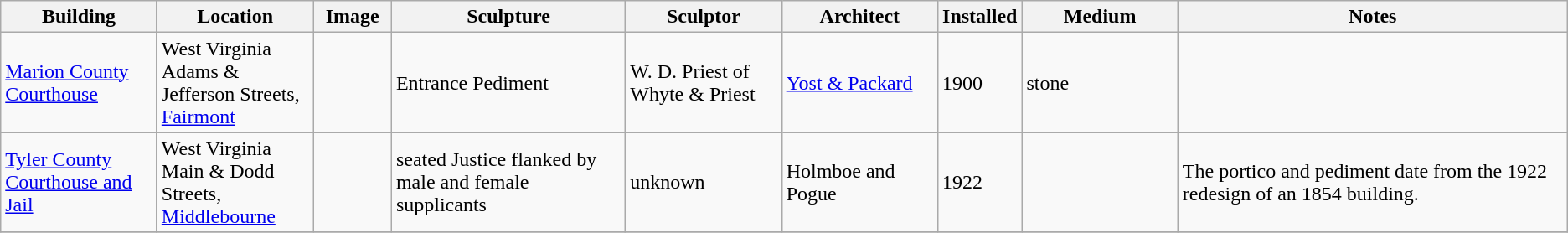<table class="wikitable sortable">
<tr>
<th width="10%">Building</th>
<th width="10%">Location</th>
<th width="5%">Image</th>
<th width="15%">Sculpture</th>
<th width="10%">Sculptor</th>
<th width="10%">Architect</th>
<th width="5%">Installed</th>
<th width="10%">Medium</th>
<th width="25%">Notes</th>
</tr>
<tr>
<td><a href='#'>Marion County Courthouse</a></td>
<td>West Virginia<br>Adams & Jefferson Streets,<br><a href='#'>Fairmont</a></td>
<td></td>
<td>Entrance Pediment</td>
<td>W. D. Priest of Whyte & Priest</td>
<td><a href='#'>Yost & Packard</a></td>
<td>1900</td>
<td>stone</td>
<td></td>
</tr>
<tr>
<td><a href='#'>Tyler County Courthouse and Jail</a></td>
<td>West Virginia<br>Main & Dodd Streets,<br><a href='#'>Middlebourne</a></td>
<td></td>
<td>seated Justice flanked by male and female supplicants</td>
<td>unknown</td>
<td>Holmboe and Pogue</td>
<td>1922</td>
<td></td>
<td>The portico and pediment date from the 1922 redesign of an 1854 building.</td>
</tr>
<tr>
</tr>
</table>
